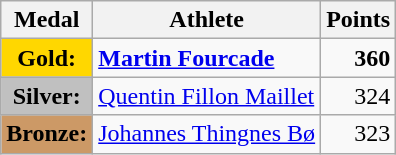<table class="wikitable">
<tr>
<th>Medal</th>
<th>Athlete</th>
<th>Points</th>
</tr>
<tr>
<td style="text-align:center;background-color:gold;"><strong>Gold:</strong></td>
<td> <strong><a href='#'>Martin Fourcade</a></strong></td>
<td align="right"><strong>360</strong></td>
</tr>
<tr>
<td style="text-align:center;background-color:silver;"><strong>Silver:</strong></td>
<td> <a href='#'>Quentin Fillon Maillet</a></td>
<td align="right">324</td>
</tr>
<tr>
<td style="text-align:center;background-color:#CC9966;"><strong>Bronze:</strong></td>
<td> <a href='#'>Johannes Thingnes Bø</a></td>
<td align="right">323</td>
</tr>
</table>
